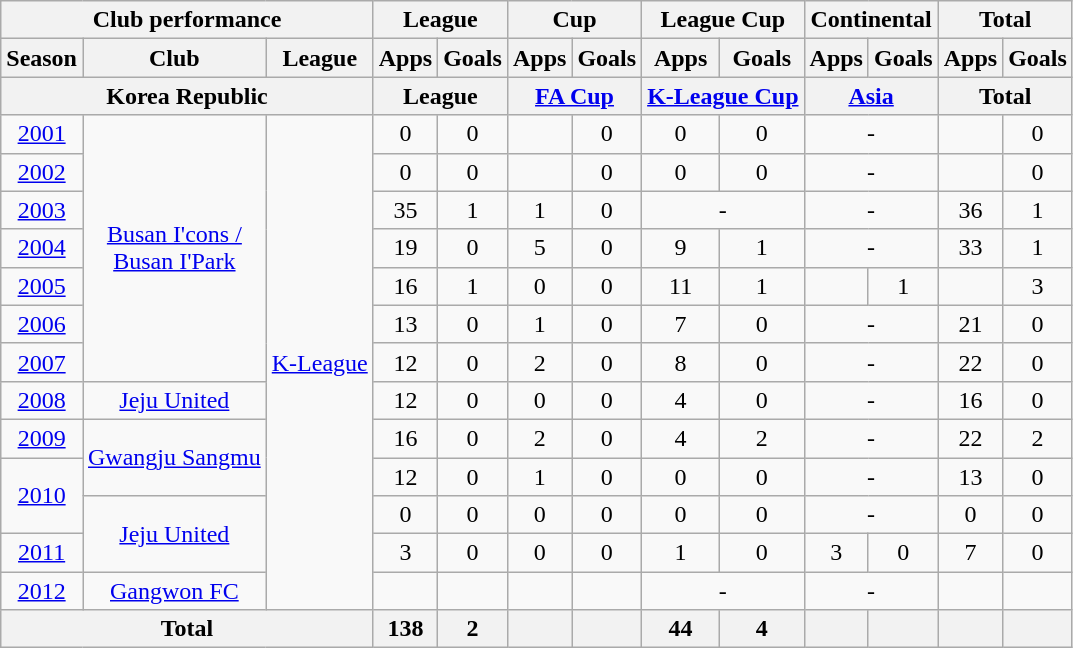<table class="wikitable" style="text-align:center;">
<tr>
<th colspan=3>Club performance</th>
<th colspan=2>League</th>
<th colspan=2>Cup</th>
<th colspan=2>League Cup</th>
<th colspan=2>Continental</th>
<th colspan=2>Total</th>
</tr>
<tr>
<th>Season</th>
<th>Club</th>
<th>League</th>
<th>Apps</th>
<th>Goals</th>
<th>Apps</th>
<th>Goals</th>
<th>Apps</th>
<th>Goals</th>
<th>Apps</th>
<th>Goals</th>
<th>Apps</th>
<th>Goals</th>
</tr>
<tr>
<th colspan=3>Korea Republic</th>
<th colspan=2>League</th>
<th colspan=2><a href='#'>FA Cup</a></th>
<th colspan=2><a href='#'>K-League Cup</a></th>
<th colspan=2><a href='#'>Asia</a></th>
<th colspan=2>Total</th>
</tr>
<tr>
<td><a href='#'>2001</a></td>
<td rowspan=7><a href='#'>Busan I'cons /<br>Busan I'Park</a></td>
<td rowspan=13><a href='#'>K-League</a></td>
<td>0</td>
<td>0</td>
<td></td>
<td>0</td>
<td>0</td>
<td>0</td>
<td colspan=2>-</td>
<td></td>
<td>0</td>
</tr>
<tr>
<td><a href='#'>2002</a></td>
<td>0</td>
<td>0</td>
<td></td>
<td>0</td>
<td>0</td>
<td>0</td>
<td colspan=2>-</td>
<td></td>
<td>0</td>
</tr>
<tr>
<td><a href='#'>2003</a></td>
<td>35</td>
<td>1</td>
<td>1</td>
<td>0</td>
<td colspan=2>-</td>
<td colspan=2>-</td>
<td>36</td>
<td>1</td>
</tr>
<tr>
<td><a href='#'>2004</a></td>
<td>19</td>
<td>0</td>
<td>5</td>
<td>0</td>
<td>9</td>
<td>1</td>
<td colspan=2>-</td>
<td>33</td>
<td>1</td>
</tr>
<tr>
<td><a href='#'>2005</a></td>
<td>16</td>
<td>1</td>
<td>0</td>
<td>0</td>
<td>11</td>
<td>1</td>
<td></td>
<td>1</td>
<td></td>
<td>3</td>
</tr>
<tr>
<td><a href='#'>2006</a></td>
<td>13</td>
<td>0</td>
<td>1</td>
<td>0</td>
<td>7</td>
<td>0</td>
<td colspan=2>-</td>
<td>21</td>
<td>0</td>
</tr>
<tr>
<td><a href='#'>2007</a></td>
<td>12</td>
<td>0</td>
<td>2</td>
<td>0</td>
<td>8</td>
<td>0</td>
<td colspan=2>-</td>
<td>22</td>
<td>0</td>
</tr>
<tr>
<td><a href='#'>2008</a></td>
<td rowspan=1><a href='#'>Jeju United</a></td>
<td>12</td>
<td>0</td>
<td>0</td>
<td>0</td>
<td>4</td>
<td>0</td>
<td colspan=2>-</td>
<td>16</td>
<td>0</td>
</tr>
<tr>
<td><a href='#'>2009</a></td>
<td rowspan=2><a href='#'>Gwangju Sangmu</a></td>
<td>16</td>
<td>0</td>
<td>2</td>
<td>0</td>
<td>4</td>
<td>2</td>
<td colspan=2>-</td>
<td>22</td>
<td>2</td>
</tr>
<tr>
<td rowspan=2><a href='#'>2010</a></td>
<td>12</td>
<td>0</td>
<td>1</td>
<td>0</td>
<td>0</td>
<td>0</td>
<td colspan=2>-</td>
<td>13</td>
<td>0</td>
</tr>
<tr>
<td rowspan=2><a href='#'>Jeju United</a></td>
<td>0</td>
<td>0</td>
<td>0</td>
<td>0</td>
<td>0</td>
<td>0</td>
<td colspan=2>-</td>
<td>0</td>
<td>0</td>
</tr>
<tr>
<td><a href='#'>2011</a></td>
<td>3</td>
<td>0</td>
<td>0</td>
<td>0</td>
<td>1</td>
<td>0</td>
<td>3</td>
<td>0</td>
<td>7</td>
<td>0</td>
</tr>
<tr>
<td><a href='#'>2012</a></td>
<td rowspan=1><a href='#'>Gangwon FC</a></td>
<td></td>
<td></td>
<td></td>
<td></td>
<td colspan=2>-</td>
<td colspan=2>-</td>
<td></td>
<td></td>
</tr>
<tr>
<th colspan=3>Total</th>
<th>138</th>
<th>2</th>
<th></th>
<th></th>
<th>44</th>
<th>4</th>
<th></th>
<th></th>
<th></th>
<th></th>
</tr>
</table>
